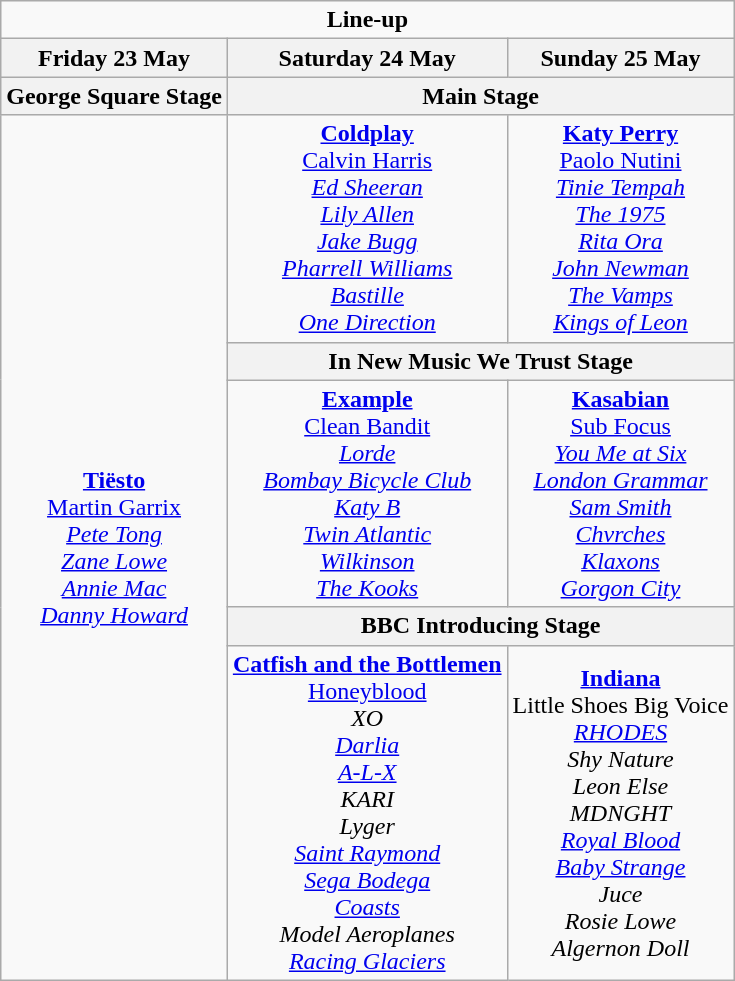<table class="wikitable" style="text-align:center;">
<tr>
<td colspan="3"><strong>Line-up</strong></td>
</tr>
<tr>
<th>Friday 23 May</th>
<th>Saturday 24 May</th>
<th>Sunday 25 May</th>
</tr>
<tr>
<th>George Square Stage</th>
<th colspan="2">Main Stage</th>
</tr>
<tr>
<td rowspan="5"><strong><a href='#'>Tiësto</a></strong><br><a href='#'>Martin Garrix</a><br><em><a href='#'>Pete Tong</a></em><br><em><a href='#'>Zane Lowe</a></em><br><em><a href='#'>Annie Mac</a></em><br><em><a href='#'>Danny Howard</a></em></td>
<td><strong><a href='#'>Coldplay</a></strong><br><a href='#'>Calvin Harris</a><br><em><a href='#'>Ed Sheeran</a></em><br><em><a href='#'>Lily Allen</a></em><br><em><a href='#'>Jake Bugg</a></em><br><em><a href='#'>Pharrell Williams</a></em><br><em><a href='#'>Bastille</a></em><br><em><a href='#'>One Direction</a></em></td>
<td><strong><a href='#'>Katy Perry</a></strong><br><a href='#'>Paolo Nutini</a><br><em><a href='#'>Tinie Tempah</a></em><br><em><a href='#'>The 1975</a></em><br><em><a href='#'>Rita Ora</a></em><br><em><a href='#'>John Newman</a></em><br><em><a href='#'>The Vamps</a></em><br><em><a href='#'>Kings of Leon</a></em></td>
</tr>
<tr>
<th colspan="2">In New Music We Trust Stage</th>
</tr>
<tr>
<td><strong><a href='#'>Example</a></strong><br><a href='#'>Clean Bandit</a><br><em><a href='#'>Lorde</a></em><br><em><a href='#'>Bombay Bicycle Club</a></em><br><em><a href='#'>Katy B</a></em><br><em><a href='#'>Twin Atlantic</a></em><br><em><a href='#'>Wilkinson</a></em><br><em><a href='#'>The Kooks</a></em></td>
<td><strong><a href='#'>Kasabian</a></strong><br><a href='#'>Sub Focus</a><br><em><a href='#'>You Me at Six</a></em><br><em><a href='#'>London Grammar</a></em><br><em><a href='#'>Sam Smith</a></em><br><em><a href='#'>Chvrches</a></em><br><em><a href='#'>Klaxons</a></em><br><em><a href='#'>Gorgon City</a></em></td>
</tr>
<tr>
<th colspan="2"><strong>BBC Introducing Stage</strong></th>
</tr>
<tr>
<td><strong><a href='#'>Catfish and the Bottlemen</a></strong><br><a href='#'>Honeyblood</a><br><em>XO</em><br><em><a href='#'>Darlia</a></em><br><em><a href='#'>A-L-X</a></em><br><em>KARI</em><br><em>Lyger</em><br><em><a href='#'>Saint Raymond</a></em><br><em><a href='#'>Sega Bodega</a></em><br><em><a href='#'>Coasts</a></em><br><em>Model Aeroplanes</em><br><em><a href='#'>Racing Glaciers</a></em></td>
<td><strong><a href='#'>Indiana</a></strong><br>Little Shoes Big Voice<br><em><a href='#'>RHODES</a></em><br><em>Shy Nature</em><br><em>Leon Else</em><br><em>MDNGHT</em><br><em><a href='#'>Royal Blood</a></em><br><em><a href='#'>Baby Strange</a></em><br><em>Juce</em><br><em>Rosie Lowe</em><br><em>Algernon Doll</em></td>
</tr>
</table>
